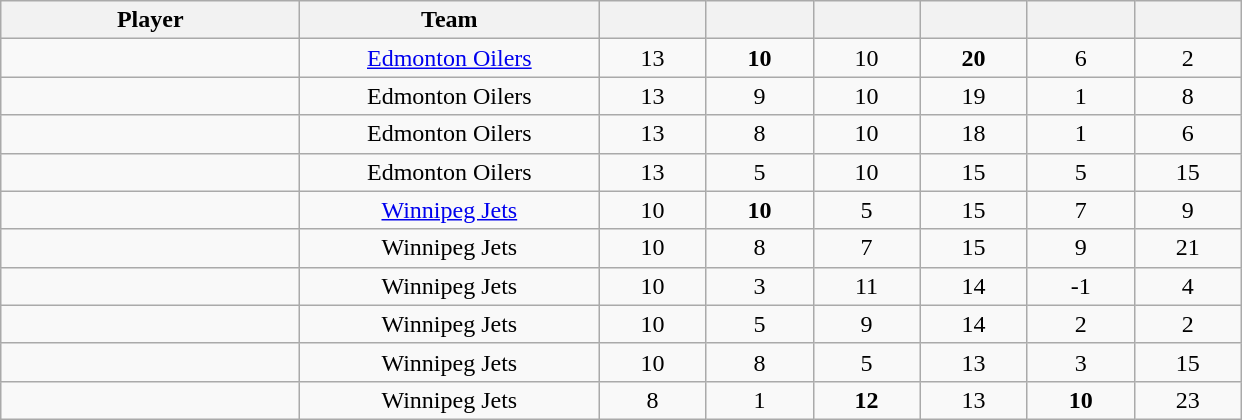<table style="padding:3px; border-spacing:0; text-align:center;" class="wikitable sortable">
<tr>
<th style="width:12em">Player</th>
<th style="width:12em">Team</th>
<th style="width:4em"></th>
<th style="width:4em"></th>
<th style="width:4em"></th>
<th style="width:4em"></th>
<th data-sort-type="number" style="width:4em"></th>
<th style="width:4em"></th>
</tr>
<tr>
<td align=left></td>
<td><a href='#'>Edmonton Oilers</a></td>
<td>13</td>
<td><strong>10</strong></td>
<td>10</td>
<td><strong>20</strong></td>
<td>6</td>
<td>2</td>
</tr>
<tr>
<td align=left></td>
<td>Edmonton Oilers</td>
<td>13</td>
<td>9</td>
<td>10</td>
<td>19</td>
<td>1</td>
<td>8</td>
</tr>
<tr>
<td align=left></td>
<td>Edmonton Oilers</td>
<td>13</td>
<td>8</td>
<td>10</td>
<td>18</td>
<td>1</td>
<td>6</td>
</tr>
<tr>
<td align=left></td>
<td>Edmonton Oilers</td>
<td>13</td>
<td>5</td>
<td>10</td>
<td>15</td>
<td>5</td>
<td>15</td>
</tr>
<tr>
<td align=left></td>
<td><a href='#'>Winnipeg Jets</a></td>
<td>10</td>
<td><strong>10</strong></td>
<td>5</td>
<td>15</td>
<td>7</td>
<td>9</td>
</tr>
<tr>
<td align=left></td>
<td>Winnipeg Jets</td>
<td>10</td>
<td>8</td>
<td>7</td>
<td>15</td>
<td>9</td>
<td>21</td>
</tr>
<tr>
<td align=left></td>
<td>Winnipeg Jets</td>
<td>10</td>
<td>3</td>
<td>11</td>
<td>14</td>
<td>-1</td>
<td>4</td>
</tr>
<tr>
<td align=left></td>
<td>Winnipeg Jets</td>
<td>10</td>
<td>5</td>
<td>9</td>
<td>14</td>
<td>2</td>
<td>2</td>
</tr>
<tr>
<td align=left></td>
<td>Winnipeg Jets</td>
<td>10</td>
<td>8</td>
<td>5</td>
<td>13</td>
<td>3</td>
<td>15</td>
</tr>
<tr>
<td align=left></td>
<td>Winnipeg Jets</td>
<td>8</td>
<td>1</td>
<td><strong>12</strong></td>
<td>13</td>
<td><strong>10</strong></td>
<td>23</td>
</tr>
</table>
